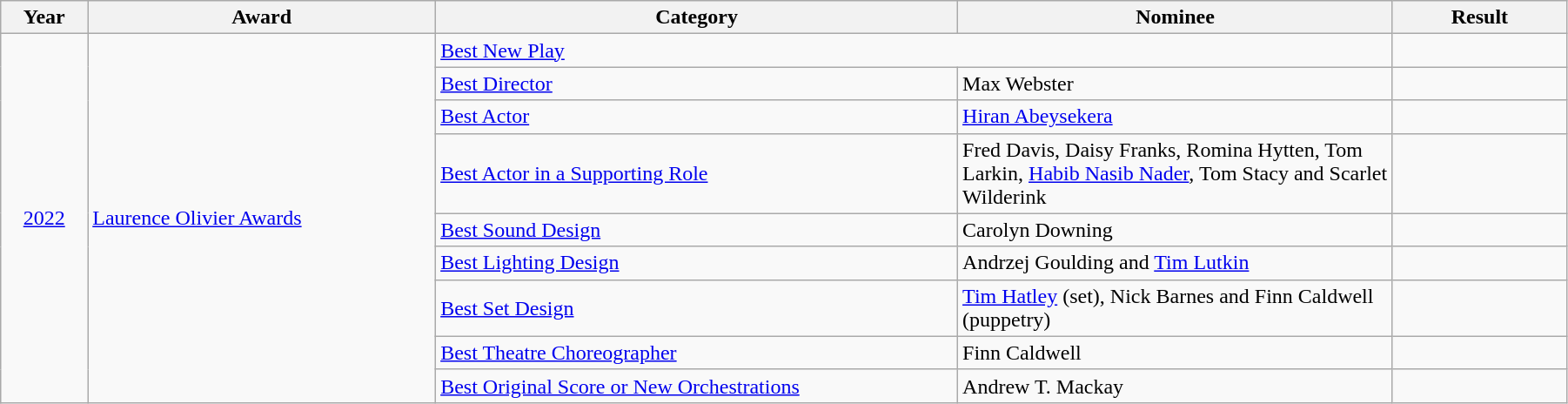<table class="wikitable" width="95%">
<tr>
<th width="5%">Year</th>
<th width="20%">Award</th>
<th width="30%">Category</th>
<th width="25%">Nominee</th>
<th width="10%">Result</th>
</tr>
<tr>
<td rowspan="9" align="center"><a href='#'>2022</a></td>
<td rowspan="9"><a href='#'>Laurence Olivier Awards</a></td>
<td colspan="2"><a href='#'>Best New Play</a></td>
<td></td>
</tr>
<tr>
<td><a href='#'>Best Director</a></td>
<td>Max Webster</td>
<td></td>
</tr>
<tr>
<td><a href='#'>Best Actor</a></td>
<td><a href='#'>Hiran Abeysekera</a></td>
<td></td>
</tr>
<tr>
<td><a href='#'>Best Actor in a Supporting Role</a></td>
<td>Fred Davis, Daisy Franks, Romina Hytten, Tom Larkin, <a href='#'>Habib Nasib Nader</a>, Tom Stacy and Scarlet Wilderink</td>
<td></td>
</tr>
<tr>
<td><a href='#'>Best Sound Design</a></td>
<td>Carolyn Downing</td>
<td></td>
</tr>
<tr>
<td><a href='#'>Best Lighting Design</a></td>
<td>Andrzej Goulding and <a href='#'>Tim Lutkin</a></td>
<td></td>
</tr>
<tr>
<td><a href='#'>Best Set Design</a></td>
<td><a href='#'>Tim Hatley</a> (set), Nick Barnes and Finn Caldwell (puppetry)</td>
<td></td>
</tr>
<tr>
<td><a href='#'>Best Theatre Choreographer</a></td>
<td>Finn Caldwell</td>
<td></td>
</tr>
<tr>
<td><a href='#'>Best Original Score or New Orchestrations</a></td>
<td>Andrew T. Mackay</td>
<td></td>
</tr>
</table>
